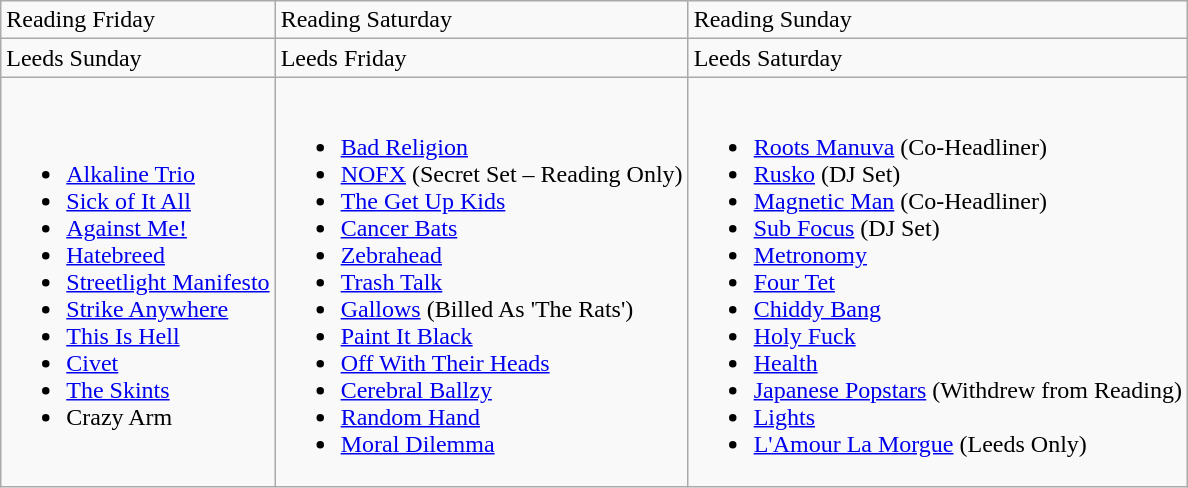<table class="wikitable">
<tr>
<td>Reading Friday</td>
<td>Reading Saturday</td>
<td>Reading Sunday</td>
</tr>
<tr>
<td>Leeds Sunday</td>
<td>Leeds Friday</td>
<td>Leeds Saturday</td>
</tr>
<tr>
<td><br><ul><li><a href='#'>Alkaline Trio</a></li><li><a href='#'>Sick of It All</a></li><li><a href='#'>Against Me!</a></li><li><a href='#'>Hatebreed</a></li><li><a href='#'>Streetlight Manifesto</a></li><li><a href='#'>Strike Anywhere</a></li><li><a href='#'>This Is Hell</a></li><li><a href='#'>Civet</a></li><li><a href='#'>The Skints</a></li><li>Crazy Arm</li></ul></td>
<td><br><ul><li><a href='#'>Bad Religion</a></li><li><a href='#'>NOFX</a> (Secret Set – Reading Only)</li><li><a href='#'>The Get Up Kids</a></li><li><a href='#'>Cancer Bats</a></li><li><a href='#'>Zebrahead</a></li><li><a href='#'>Trash Talk</a></li><li><a href='#'>Gallows</a> (Billed As 'The Rats')</li><li><a href='#'>Paint It Black</a></li><li><a href='#'>Off With Their Heads</a></li><li><a href='#'>Cerebral Ballzy</a></li><li><a href='#'>Random Hand</a></li><li><a href='#'>Moral Dilemma</a></li></ul></td>
<td><br><ul><li><a href='#'>Roots Manuva</a> (Co-Headliner)</li><li><a href='#'>Rusko</a> (DJ Set)</li><li><a href='#'>Magnetic Man</a> (Co-Headliner)</li><li><a href='#'>Sub Focus</a> (DJ Set)</li><li><a href='#'>Metronomy</a></li><li><a href='#'>Four Tet</a></li><li><a href='#'>Chiddy Bang</a></li><li><a href='#'>Holy Fuck</a></li><li><a href='#'>Health</a></li><li><a href='#'>Japanese Popstars</a> (Withdrew from Reading)</li><li><a href='#'>Lights</a></li><li><a href='#'>L'Amour La Morgue</a> (Leeds Only)</li></ul></td>
</tr>
</table>
